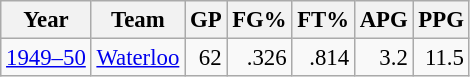<table class="wikitable sortable" style="font-size:95%; text-align:right;">
<tr>
<th>Year</th>
<th>Team</th>
<th>GP</th>
<th>FG%</th>
<th>FT%</th>
<th>APG</th>
<th>PPG</th>
</tr>
<tr>
<td style="text-align:left;"><a href='#'>1949–50</a></td>
<td style="text-align:left;"><a href='#'>Waterloo</a></td>
<td>62</td>
<td>.326</td>
<td>.814</td>
<td>3.2</td>
<td>11.5</td>
</tr>
</table>
